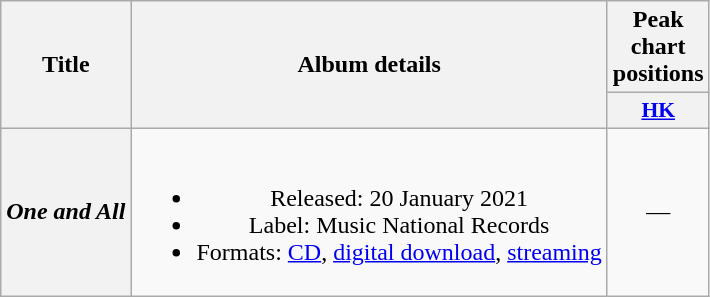<table class="wikitable plainrowheaders" style="text-align:center;">
<tr>
<th rowspan="2">Title</th>
<th rowspan="2">Album details</th>
<th>Peak chart positions</th>
</tr>
<tr>
<th scope="col" style="width:3em;font-size:90%;"><a href='#'>HK</a><br></th>
</tr>
<tr>
<th scope="row"><em>One and All</em></th>
<td><br><ul><li>Released: 20 January 2021</li><li>Label: Music National Records</li><li>Formats: <a href='#'>CD</a>, <a href='#'>digital download</a>, <a href='#'>streaming</a></li></ul></td>
<td>—</td>
</tr>
</table>
